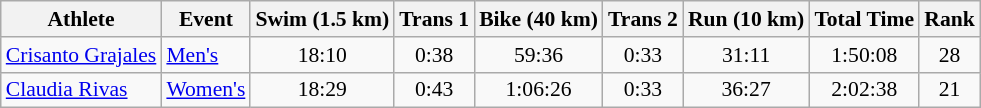<table class="wikitable" style="font-size:90%">
<tr>
<th>Athlete</th>
<th>Event</th>
<th>Swim (1.5 km)</th>
<th>Trans 1</th>
<th>Bike (40 km)</th>
<th>Trans 2</th>
<th>Run (10 km)</th>
<th>Total Time</th>
<th>Rank</th>
</tr>
<tr align=center>
<td align=left><a href='#'>Crisanto Grajales</a></td>
<td align=left><a href='#'>Men's</a></td>
<td>18:10</td>
<td>0:38</td>
<td>59:36</td>
<td>0:33</td>
<td>31:11</td>
<td>1:50:08</td>
<td>28</td>
</tr>
<tr align=center>
<td align=left><a href='#'>Claudia Rivas</a></td>
<td align=left><a href='#'>Women's</a></td>
<td>18:29</td>
<td>0:43</td>
<td>1:06:26</td>
<td>0:33</td>
<td>36:27</td>
<td>2:02:38</td>
<td>21</td>
</tr>
</table>
